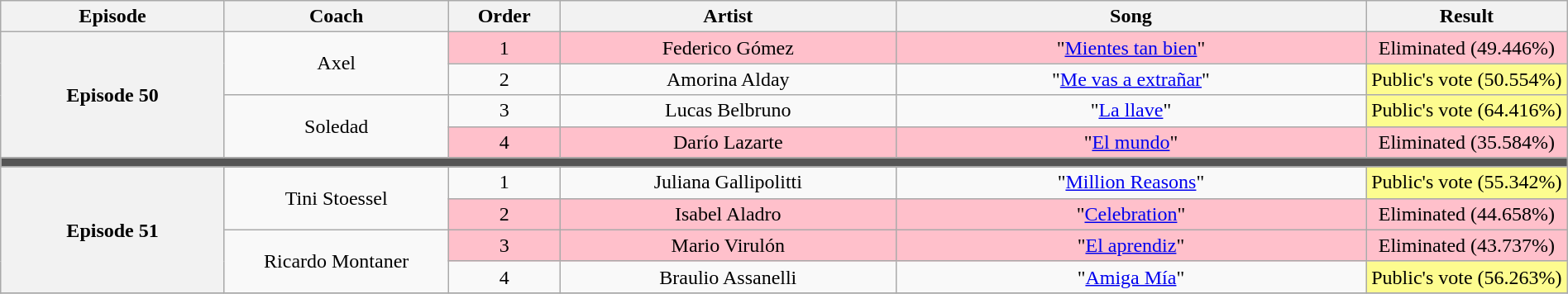<table class="wikitable" style="text-align:center; width:100%;">
<tr>
<th style="width:10%;">Episode</th>
<th style="width:10%;">Coach</th>
<th style="width:05%;">Order</th>
<th style="width:15%;">Artist</th>
<th style="width:21%;">Song</th>
<th style="width:9%;">Result</th>
</tr>
<tr>
<th rowspan="4" scope="row">Episode 50<br><small></small></th>
<td rowspan="2">Axel</td>
<td style="background:pink;">1</td>
<td style="background:pink;">Federico Gómez</td>
<td style="background:pink;">"<a href='#'>Mientes tan bien</a>"</td>
<td style="background:pink;">Eliminated (49.446%)</td>
</tr>
<tr>
<td>2</td>
<td>Amorina Alday</td>
<td>"<a href='#'>Me vas a extrañar</a>"</td>
<td style="background:#fdfc8f;">Public's vote (50.554%)</td>
</tr>
<tr>
<td rowspan="2">Soledad</td>
<td>3</td>
<td>Lucas Belbruno</td>
<td>"<a href='#'>La llave</a>"</td>
<td style="background:#fdfc8f;">Public's vote (64.416%)</td>
</tr>
<tr>
<td style="background:pink;">4</td>
<td style="background:pink;">Darío Lazarte</td>
<td style="background:pink;">"<a href='#'>El mundo</a>"</td>
<td style="background:pink;">Eliminated (35.584%)</td>
</tr>
<tr>
<td colspan="6" style="background:#555;"></td>
</tr>
<tr>
<th rowspan="4" scope="row">Episode 51<br><small></small></th>
<td rowspan="2">Tini Stoessel</td>
<td>1</td>
<td>Juliana Gallipolitti</td>
<td>"<a href='#'>Million Reasons</a>"</td>
<td style="background:#fdfc8f;">Public's vote (55.342%)</td>
</tr>
<tr>
<td style="background:pink;">2</td>
<td style="background:pink;">Isabel Aladro</td>
<td style="background:pink;">"<a href='#'>Celebration</a>"</td>
<td style="background:pink;">Eliminated (44.658%)</td>
</tr>
<tr>
<td rowspan="2">Ricardo Montaner</td>
<td style="background:pink;">3</td>
<td style="background:pink;">Mario Virulón</td>
<td style="background:pink;">"<a href='#'>El aprendiz</a>"</td>
<td style="background:pink;">Eliminated (43.737%)</td>
</tr>
<tr>
<td>4</td>
<td>Braulio Assanelli</td>
<td>"<a href='#'>Amiga Mía</a>"</td>
<td style="background:#fdfc8f;">Public's vote (56.263%)</td>
</tr>
<tr>
</tr>
</table>
